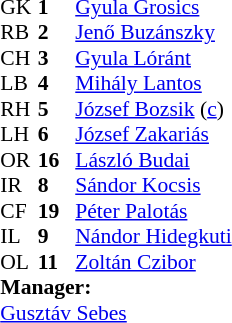<table style="font-size:90%; margin:0.2em auto;" cellspacing="0" cellpadding="0">
<tr>
<th width="25"></th>
<th width="25"></th>
</tr>
<tr>
<td>GK</td>
<td><strong> 1</strong></td>
<td><a href='#'>Gyula Grosics</a></td>
</tr>
<tr>
<td>RB</td>
<td><strong> 2</strong></td>
<td><a href='#'>Jenő Buzánszky</a></td>
</tr>
<tr>
<td>CH</td>
<td><strong> 3</strong></td>
<td><a href='#'>Gyula Lóránt</a></td>
</tr>
<tr>
<td>LB</td>
<td><strong> 4</strong></td>
<td><a href='#'>Mihály Lantos</a></td>
</tr>
<tr>
<td>RH</td>
<td><strong> 5</strong></td>
<td><a href='#'>József Bozsik</a> (<a href='#'>c</a>)</td>
</tr>
<tr>
<td>LH</td>
<td><strong> 6</strong></td>
<td><a href='#'>József Zakariás</a></td>
</tr>
<tr>
<td>OR</td>
<td><strong>16</strong></td>
<td><a href='#'>László Budai</a></td>
</tr>
<tr>
<td>IR</td>
<td><strong>8</strong></td>
<td><a href='#'>Sándor Kocsis</a></td>
</tr>
<tr>
<td>CF</td>
<td><strong>19</strong></td>
<td><a href='#'>Péter Palotás</a></td>
</tr>
<tr>
<td>IL</td>
<td><strong>9</strong></td>
<td><a href='#'>Nándor Hidegkuti</a></td>
</tr>
<tr>
<td>OL</td>
<td><strong>11</strong></td>
<td><a href='#'>Zoltán Czibor</a></td>
</tr>
<tr>
<td colspan=3><strong>Manager:</strong></td>
</tr>
<tr>
<td colspan=4> <a href='#'>Gusztáv Sebes</a></td>
</tr>
</table>
